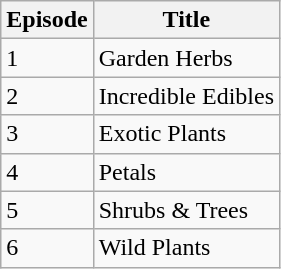<table class="wikitable">
<tr>
<th>Episode</th>
<th>Title</th>
</tr>
<tr>
<td>1</td>
<td>Garden Herbs</td>
</tr>
<tr>
<td>2</td>
<td>Incredible Edibles</td>
</tr>
<tr>
<td>3</td>
<td>Exotic Plants</td>
</tr>
<tr>
<td>4</td>
<td>Petals</td>
</tr>
<tr>
<td>5</td>
<td>Shrubs & Trees</td>
</tr>
<tr>
<td>6</td>
<td>Wild Plants</td>
</tr>
</table>
